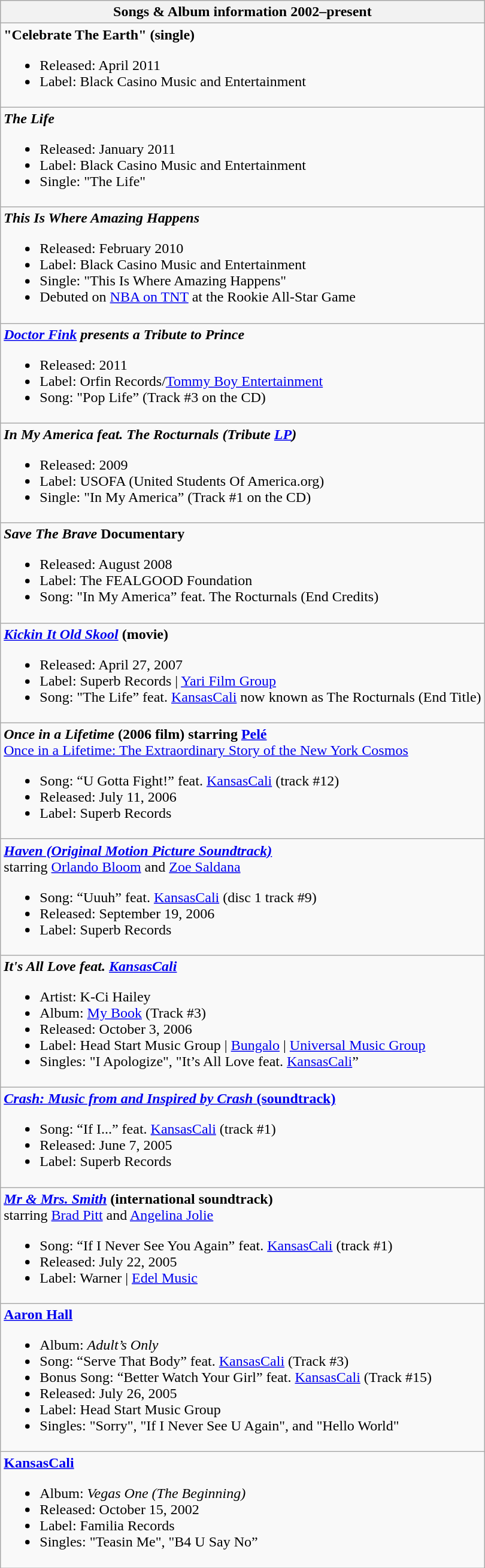<table class="wikitable">
<tr bgcolor="#CCCCCC">
<th align="left">Songs & Album information 2002–present</th>
</tr>
<tr>
<td align="left"><strong>"Celebrate The Earth" (single)</strong><br><ul><li>Released: April 2011</li><li>Label: Black Casino Music and Entertainment</li></ul></td>
</tr>
<tr>
<td align="left"><strong><em>The Life</em></strong><br><ul><li>Released: January 2011</li><li>Label: Black Casino Music and Entertainment</li><li>Single: "The Life"</li></ul></td>
</tr>
<tr>
<td align="left"><strong><em>This Is Where Amazing Happens</em></strong><br><ul><li>Released: February 2010</li><li>Label: Black Casino Music and Entertainment</li><li>Single: "This Is Where Amazing Happens"</li><li>Debuted on <a href='#'>NBA on TNT</a> at the Rookie All-Star Game</li></ul></td>
</tr>
<tr>
<td align="left"><strong><em><a href='#'>Doctor Fink</a> presents a Tribute to Prince</em></strong><br><ul><li>Released: 2011</li><li>Label: Orfin Records/<a href='#'>Tommy Boy Entertainment</a></li><li>Song: "Pop Life” (Track #3 on the CD)</li></ul></td>
</tr>
<tr>
<td align="left"><strong><em>In My America feat. The Rocturnals (Tribute <a href='#'>LP</a>)</em></strong><br><ul><li>Released: 2009</li><li>Label: USOFA (United Students Of America.org)</li><li>Single: "In My America” (Track #1 on the CD)</li></ul></td>
</tr>
<tr>
<td align="left"><strong><em>Save The Brave</em></strong> <strong>Documentary</strong><br><ul><li>Released: August 2008</li><li>Label: The FEALGOOD Foundation</li><li>Song: "In My America” feat. The Rocturnals (End Credits)</li></ul></td>
</tr>
<tr>
<td align="left"><strong><em><a href='#'>Kickin It Old Skool</a></em></strong> <strong>(movie)</strong><br><ul><li>Released: April 27, 2007</li><li>Label: Superb Records | <a href='#'>Yari Film Group</a></li><li>Song: "The Life” feat. <a href='#'>KansasCali</a> now known as The Rocturnals (End Title)</li></ul></td>
</tr>
<tr>
<td align="left"><strong><em>Once in a Lifetime </em></strong> <strong>(2006 film) starring <a href='#'>Pelé</a></strong><br><a href='#'>Once in a Lifetime: The Extraordinary Story of the New York Cosmos</a><ul><li>Song: “U Gotta Fight!” feat. <a href='#'>KansasCali</a> (track #12)</li><li>Released: July 11, 2006</li><li>Label: Superb Records</li></ul></td>
</tr>
<tr>
<td align="left"><strong><em><a href='#'>Haven (Original Motion Picture Soundtrack)</a></em></strong><br>starring <a href='#'>Orlando Bloom</a> and <a href='#'>Zoe Saldana</a><ul><li>Song: “Uuuh” feat. <a href='#'>KansasCali</a> (disc 1 track #9)</li><li>Released: September 19, 2006</li><li>Label: Superb Records</li></ul></td>
</tr>
<tr>
<td align="left"><strong><em>It's All Love feat. <a href='#'>KansasCali</a></em></strong><br><ul><li>Artist: K-Ci Hailey</li><li>Album: <a href='#'>My Book</a> (Track #3)</li><li>Released: October 3, 2006</li><li>Label: Head Start Music Group | <a href='#'>Bungalo</a> | <a href='#'>Universal Music Group</a></li><li>Singles: "I Apologize", "It’s All Love feat. <a href='#'>KansasCali</a>”</li></ul></td>
</tr>
<tr>
<td align="left"><a href='#'><strong><em>Crash: Music from and Inspired by Crash</em></strong> <strong>(soundtrack)</strong></a><br><ul><li>Song: “If I...” feat. <a href='#'>KansasCali</a> (track #1)</li><li>Released: June 7, 2005</li><li>Label: Superb Records</li></ul></td>
</tr>
<tr>
<td align="left"><strong><em><a href='#'>Mr & Mrs. Smith</a></em></strong> <strong>(international soundtrack)</strong><br>starring <a href='#'>Brad Pitt</a> and <a href='#'>Angelina Jolie</a><ul><li>Song: “If I Never See You Again” feat. <a href='#'>KansasCali</a> (track #1)</li><li>Released: July 22, 2005</li><li>Label: Warner | <a href='#'>Edel Music</a></li></ul></td>
</tr>
<tr>
<td align="left"><strong><a href='#'>Aaron Hall</a></strong><br><ul><li>Album: <em>Adult’s Only</em></li><li>Song: “Serve That Body” feat. <a href='#'>KansasCali</a> (Track #3)</li><li>Bonus Song: “Better Watch Your Girl” feat. <a href='#'>KansasCali</a> (Track #15)</li><li>Released: July 26, 2005</li><li>Label: Head Start Music Group</li><li>Singles: "Sorry", "If I Never See U Again", and "Hello World"</li></ul></td>
</tr>
<tr>
<td align="left"><strong><a href='#'>KansasCali</a></strong><br><ul><li>Album: <em>Vegas One (The Beginning)</em></li><li>Released: October 15, 2002</li><li>Label: Familia Records</li><li>Singles: "Teasin Me", "B4 U Say No”</li></ul></td>
</tr>
</table>
